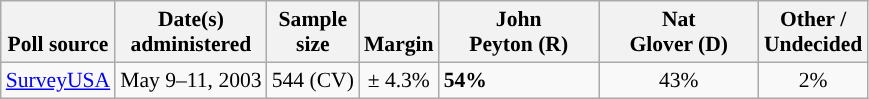<table class="wikitable" style="font-size:90%">
<tr valign=bottom>
<th>Poll source</th>
<th>Date(s)<br>administered</th>
<th>Sample<br>size</th>
<th>Margin<br></th>
<th style="width:100px;">John<br>Peyton (R)</th>
<th style="width:100px;">Nat<br>Glover (D)</th>
<th>Other /<br>Undecided</th>
</tr>
<tr>
<td><a href='#'>SurveyUSA</a></td>
<td align=center>May 9–11, 2003</td>
<td align=center>544 (CV)</td>
<td align=center>± 4.3%</td>
<td><strong>54%</strong></td>
<td align=center>43%</td>
<td align=center>2%</td>
</tr>
</table>
